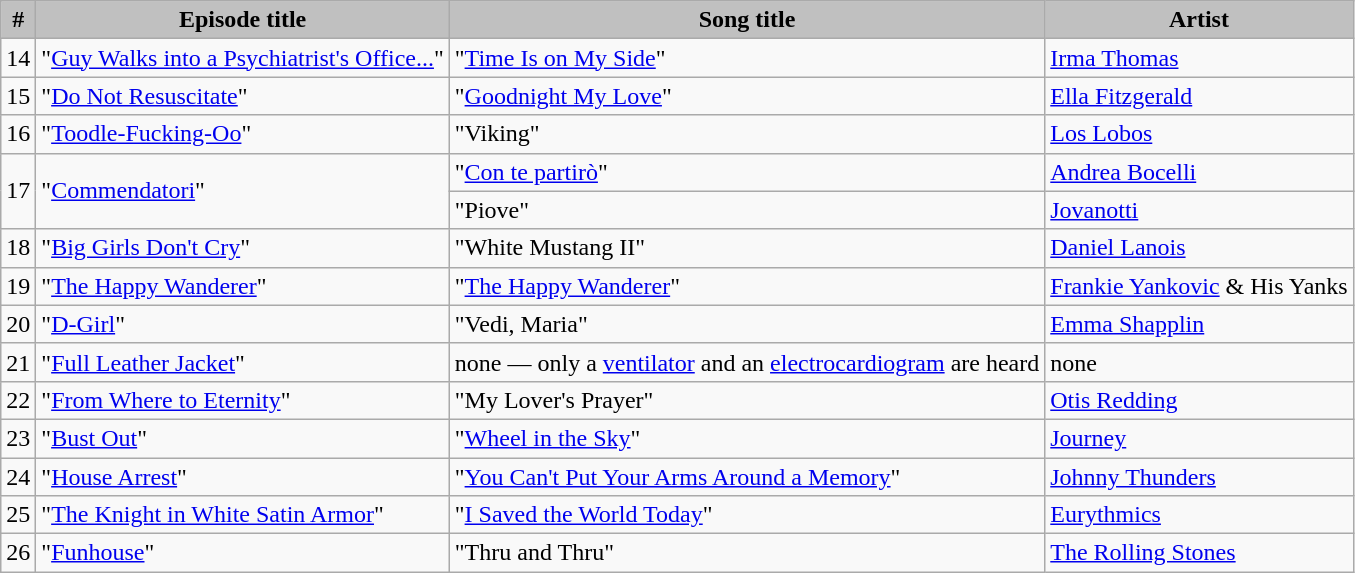<table class="wikitable">
<tr>
<th style="background-color:silver;">#</th>
<th style="background-color:silver;">Episode title</th>
<th style="background-color:silver;">Song title</th>
<th style="background-color:silver;">Artist</th>
</tr>
<tr>
<td>14</td>
<td>"<a href='#'>Guy Walks into a Psychiatrist's Office...</a>"</td>
<td>"<a href='#'>Time Is on My Side</a>"</td>
<td><a href='#'>Irma Thomas</a></td>
</tr>
<tr>
<td>15</td>
<td>"<a href='#'>Do Not Resuscitate</a>"</td>
<td>"<a href='#'>Goodnight My Love</a>"</td>
<td><a href='#'>Ella Fitzgerald</a></td>
</tr>
<tr>
<td>16</td>
<td>"<a href='#'>Toodle-Fucking-Oo</a>"</td>
<td>"Viking"</td>
<td><a href='#'>Los Lobos</a></td>
</tr>
<tr>
<td rowspan="2">17</td>
<td rowspan="2">"<a href='#'>Commendatori</a>"</td>
<td>"<a href='#'>Con te partirò</a>"</td>
<td><a href='#'>Andrea Bocelli</a></td>
</tr>
<tr>
<td>"Piove"</td>
<td><a href='#'>Jovanotti</a></td>
</tr>
<tr>
<td>18</td>
<td>"<a href='#'>Big Girls Don't Cry</a>"</td>
<td>"White Mustang II"</td>
<td><a href='#'>Daniel Lanois</a></td>
</tr>
<tr>
<td>19</td>
<td>"<a href='#'>The Happy Wanderer</a>"</td>
<td>"<a href='#'>The Happy Wanderer</a>"</td>
<td><a href='#'>Frankie Yankovic</a> & His Yanks</td>
</tr>
<tr>
<td>20</td>
<td>"<a href='#'>D-Girl</a>"</td>
<td>"Vedi, Maria"</td>
<td><a href='#'>Emma Shapplin</a></td>
</tr>
<tr>
<td>21</td>
<td>"<a href='#'>Full Leather Jacket</a>"</td>
<td>none — only a <a href='#'>ventilator</a> and an <a href='#'>electrocardiogram</a> are heard</td>
<td>none</td>
</tr>
<tr>
<td>22</td>
<td>"<a href='#'>From Where to Eternity</a>"</td>
<td>"My Lover's Prayer"</td>
<td><a href='#'>Otis Redding</a></td>
</tr>
<tr>
<td>23</td>
<td>"<a href='#'>Bust Out</a>"</td>
<td>"<a href='#'>Wheel in the Sky</a>"</td>
<td><a href='#'>Journey</a></td>
</tr>
<tr>
<td>24</td>
<td>"<a href='#'>House Arrest</a>"</td>
<td>"<a href='#'>You Can't Put Your Arms Around a Memory</a>"</td>
<td><a href='#'>Johnny Thunders</a></td>
</tr>
<tr>
<td>25</td>
<td>"<a href='#'>The Knight in White Satin Armor</a>"</td>
<td>"<a href='#'>I Saved the World Today</a>"</td>
<td><a href='#'>Eurythmics</a></td>
</tr>
<tr>
<td>26</td>
<td>"<a href='#'>Funhouse</a>"</td>
<td>"Thru and Thru"</td>
<td><a href='#'>The Rolling Stones</a></td>
</tr>
</table>
